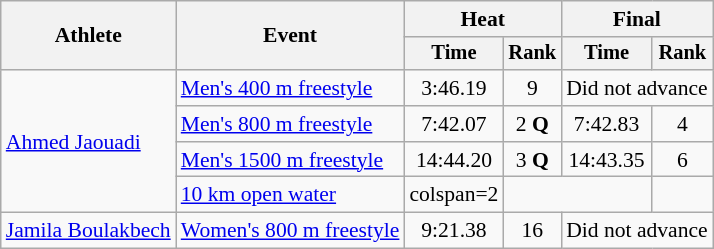<table class=wikitable style="font-size:90%;">
<tr>
<th rowspan=2>Athlete</th>
<th rowspan=2>Event</th>
<th colspan=2>Heat</th>
<th colspan=2>Final</th>
</tr>
<tr style="font-size:95%">
<th>Time</th>
<th>Rank</th>
<th>Time</th>
<th>Rank</th>
</tr>
<tr align="center">
<td rowspan="4" align="left"><a href='#'>Ahmed Jaouadi</a></td>
<td align="left"><a href='#'>Men's 400 m freestyle</a></td>
<td>3:46.19</td>
<td>9</td>
<td colspan="2">Did not advance</td>
</tr>
<tr align="center">
<td align=left><a href='#'>Men's 800 m freestyle</a></td>
<td>7:42.07</td>
<td>2 <strong>Q</strong></td>
<td>7:42.83</td>
<td>4</td>
</tr>
<tr align="center">
<td align=left><a href='#'>Men's 1500 m freestyle</a></td>
<td>14:44.20</td>
<td>3 <strong>Q</strong></td>
<td>14:43.35</td>
<td>6</td>
</tr>
<tr align=center>
<td align=left><a href='#'>10 km open water</a></td>
<td>colspan=2 </td>
<td colspan=2></td>
</tr>
<tr align=center>
<td align=left><a href='#'>Jamila Boulakbech</a></td>
<td align=left><a href='#'>Women's 800 m freestyle</a></td>
<td>9:21.38</td>
<td>16</td>
<td colspan="2">Did not advance</td>
</tr>
</table>
